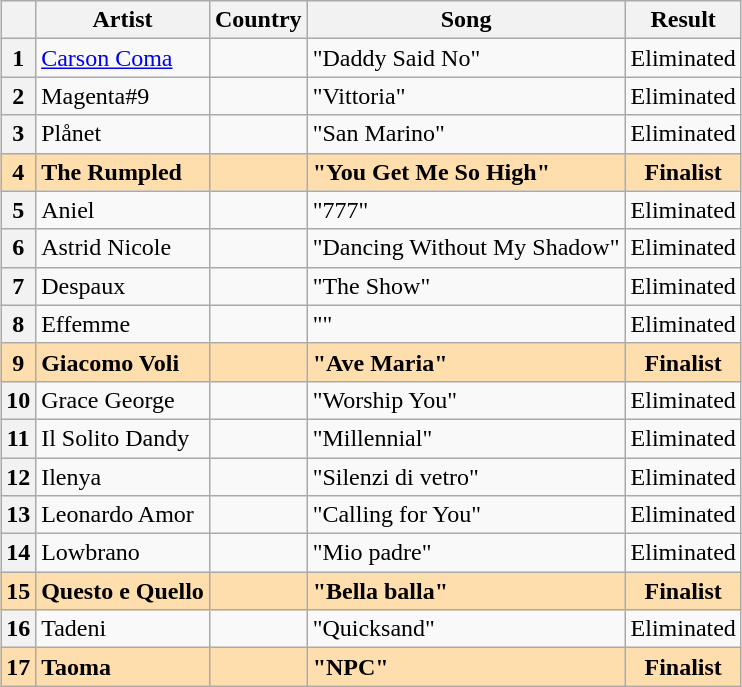<table class="sortable wikitable plainrowheaders" style="margin: 1em auto 1em auto; text-align:center;">
<tr>
<th></th>
<th>Artist</th>
<th>Country</th>
<th>Song</th>
<th>Result</th>
</tr>
<tr>
<th scope="row" style="text-align:center;">1</th>
<td align="left"><a href='#'>Carson Coma</a></td>
<td align="left"></td>
<td align="left">"Daddy Said No"</td>
<td>Eliminated</td>
</tr>
<tr>
<th scope="row" style="text-align:center;">2</th>
<td align="left">Magenta#9</td>
<td align="left"></td>
<td align="left">"Vittoria"</td>
<td>Eliminated</td>
</tr>
<tr>
<th scope="row" style="text-align:center;">3</th>
<td align="left">Plånet</td>
<td align="left"></td>
<td align="left">"San Marino"</td>
<td>Eliminated</td>
</tr>
<tr style="font-weight:bold; background:navajowhite;">
<th scope="row" style="text-align:center; font-weight:bold; background:navajowhite;">4</th>
<td align="left">The Rumpled</td>
<td align="left"></td>
<td align="left">"You Get Me So High"</td>
<td data-sort-value="1">Finalist</td>
</tr>
<tr>
<th scope="row" style="text-align:center;">5</th>
<td align="left">Aniel</td>
<td align="left"></td>
<td align="left">"777"</td>
<td data-sort-value="2">Eliminated</td>
</tr>
<tr>
<th scope="row" style="text-align:center;">6</th>
<td align="left">Astrid Nicole</td>
<td align="left"></td>
<td align="left">"Dancing Without My Shadow"</td>
<td data-sort-value="2">Eliminated</td>
</tr>
<tr>
<th scope="row" style="text-align:center;">7</th>
<td align="left">Despaux</td>
<td align="left"></td>
<td align="left">"The Show"</td>
<td data-sort-value="2">Eliminated</td>
</tr>
<tr>
<th scope="row" style="text-align:center;">8</th>
<td align="left">Effemme</td>
<td align="left"></td>
<td align="left">""</td>
<td data-sort-value="2">Eliminated</td>
</tr>
<tr style="font-weight:bold; background:navajowhite;">
<th scope="row" style="text-align:center; font-weight:bold; background:navajowhite;">9</th>
<td align="left">Giacomo Voli</td>
<td align="left"></td>
<td align="left">"Ave Maria"</td>
<td data-sort-value="1">Finalist</td>
</tr>
<tr>
<th scope="row" style="text-align:center;">10</th>
<td align="left">Grace George</td>
<td align="left"></td>
<td align="left">"Worship You"</td>
<td data-sort-value="2">Eliminated</td>
</tr>
<tr>
<th scope="row" style="text-align:center;">11</th>
<td align="left">Il Solito Dandy</td>
<td align="left"></td>
<td align="left">"Millennial"</td>
<td data-sort-value="2">Eliminated</td>
</tr>
<tr>
<th scope="row" style="text-align:center;">12</th>
<td align="left">Ilenya</td>
<td align="left"></td>
<td align="left">"Silenzi di vetro"</td>
<td data-sort-value="2">Eliminated</td>
</tr>
<tr>
<th scope="row" style="text-align:center;">13</th>
<td align="left">Leonardo Amor</td>
<td align="left"></td>
<td align="left">"Calling for You"</td>
<td data-sort-value="2">Eliminated</td>
</tr>
<tr>
<th scope="row" style="text-align:center;">14</th>
<td align="left">Lowbrano</td>
<td align="left"></td>
<td align="left">"Mio padre"</td>
<td data-sort-value="2">Eliminated</td>
</tr>
<tr style="font-weight:bold; background:navajowhite;">
<th scope="row" style="text-align:center; font-weight:bold; background:navajowhite;">15</th>
<td align="left">Questo e Quello</td>
<td align="left"></td>
<td align="left">"Bella balla"</td>
<td data-sort-value="1">Finalist</td>
</tr>
<tr>
<th scope="row" style="text-align:center;">16</th>
<td align="left">Tadeni</td>
<td align="left"></td>
<td align="left">"Quicksand"</td>
<td data-sort-value="2">Eliminated</td>
</tr>
<tr style="font-weight:bold; background:navajowhite;">
<th scope="row" style="text-align:center; font-weight:bold; background:navajowhite;">17</th>
<td align="left">Taoma</td>
<td align="left"></td>
<td align="left">"NPC"</td>
<td data-sort-value="1">Finalist</td>
</tr>
</table>
